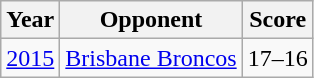<table class="wikitable">
<tr>
<th>Year</th>
<th>Opponent</th>
<th>Score</th>
</tr>
<tr>
<td><a href='#'>2015</a></td>
<td><a href='#'>Brisbane Broncos</a></td>
<td>17–16</td>
</tr>
</table>
